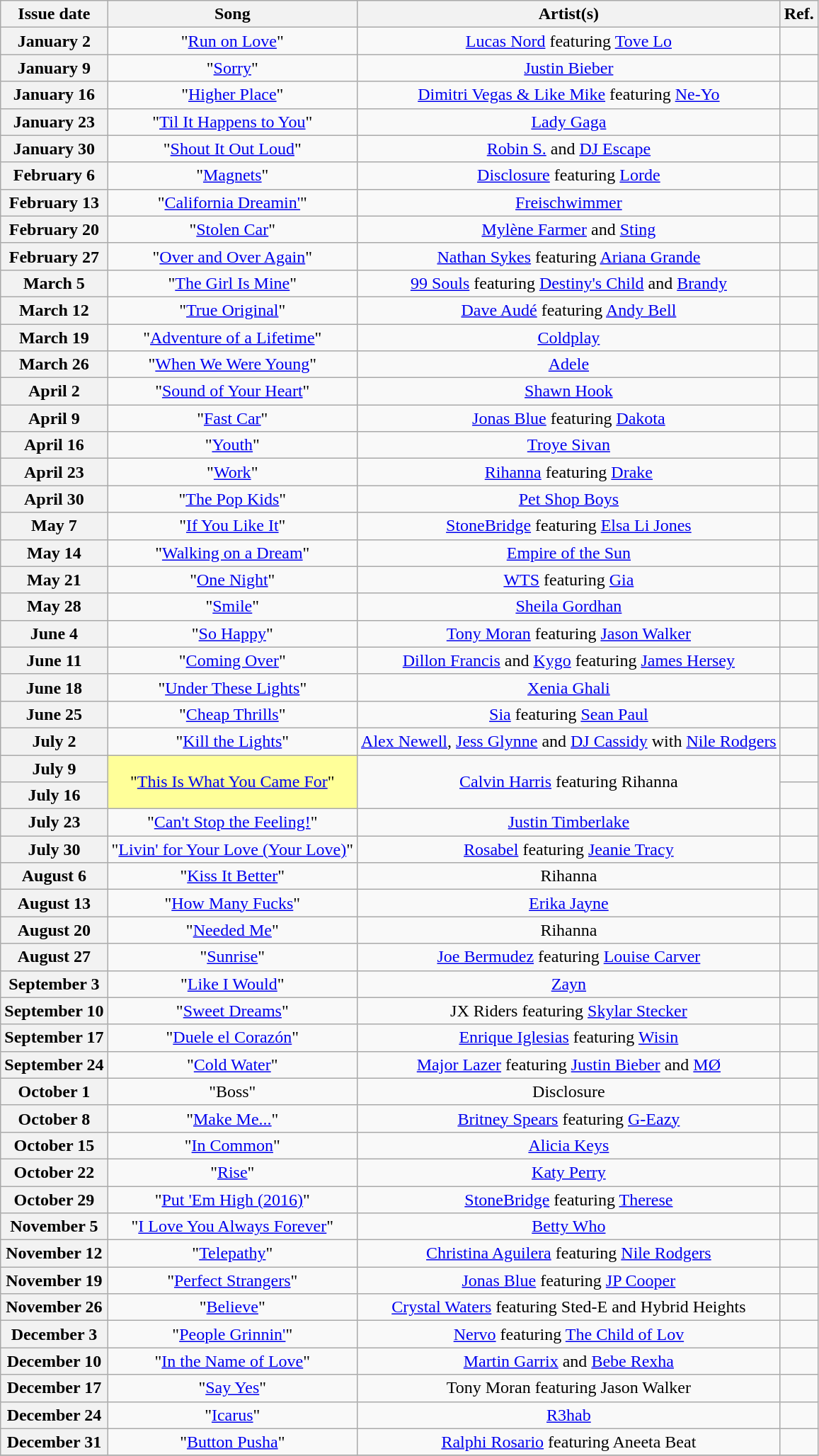<table class="wikitable sortable plainrowheaders" style="text-align:center;">
<tr>
<th scope="col" class="unsortable">Issue date</th>
<th scope="col" class="unsortable">Song</th>
<th scope="col" class="unsortable">Artist(s)</th>
<th scope="col" class="unsortable">Ref.</th>
</tr>
<tr>
<th scope=row>January 2</th>
<td>"<a href='#'>Run on Love</a>"</td>
<td><a href='#'>Lucas Nord</a> featuring <a href='#'>Tove Lo</a></td>
<td></td>
</tr>
<tr>
<th scope=row>January 9</th>
<td>"<a href='#'>Sorry</a>"</td>
<td><a href='#'>Justin Bieber</a></td>
<td></td>
</tr>
<tr>
<th scope=row>January 16</th>
<td>"<a href='#'>Higher Place</a>"</td>
<td><a href='#'>Dimitri Vegas & Like Mike</a> featuring <a href='#'>Ne-Yo</a></td>
<td></td>
</tr>
<tr>
<th scope=row>January 23</th>
<td>"<a href='#'>Til It Happens to You</a>"</td>
<td><a href='#'>Lady Gaga</a></td>
<td></td>
</tr>
<tr>
<th scope=row>January 30</th>
<td>"<a href='#'>Shout It Out Loud</a>"</td>
<td><a href='#'>Robin S.</a> and <a href='#'>DJ Escape</a></td>
<td></td>
</tr>
<tr>
<th scope=row>February 6</th>
<td>"<a href='#'>Magnets</a>"</td>
<td><a href='#'>Disclosure</a> featuring <a href='#'>Lorde</a></td>
<td></td>
</tr>
<tr>
<th scope=row>February 13</th>
<td>"<a href='#'>California Dreamin'</a>"</td>
<td><a href='#'>Freischwimmer</a></td>
<td></td>
</tr>
<tr>
<th scope=row>February 20</th>
<td>"<a href='#'>Stolen Car</a>"</td>
<td><a href='#'>Mylène Farmer</a> and <a href='#'>Sting</a></td>
<td></td>
</tr>
<tr>
<th scope=row>February 27</th>
<td>"<a href='#'>Over and Over Again</a>"</td>
<td><a href='#'>Nathan Sykes</a> featuring <a href='#'>Ariana Grande</a></td>
<td></td>
</tr>
<tr>
<th scope=row>March 5</th>
<td>"<a href='#'>The Girl Is Mine</a>"</td>
<td><a href='#'>99 Souls</a> featuring <a href='#'>Destiny's Child</a> and <a href='#'>Brandy</a></td>
<td></td>
</tr>
<tr>
<th scope=row>March 12</th>
<td>"<a href='#'>True Original</a>"</td>
<td><a href='#'>Dave Audé</a> featuring <a href='#'>Andy Bell</a></td>
<td></td>
</tr>
<tr>
<th scope=row>March 19</th>
<td>"<a href='#'>Adventure of a Lifetime</a>"</td>
<td><a href='#'>Coldplay</a></td>
<td></td>
</tr>
<tr>
<th scope=row>March 26</th>
<td>"<a href='#'>When We Were Young</a>"</td>
<td><a href='#'>Adele</a></td>
<td></td>
</tr>
<tr>
<th scope=row>April 2</th>
<td>"<a href='#'>Sound of Your Heart</a>"</td>
<td><a href='#'>Shawn Hook</a></td>
<td></td>
</tr>
<tr>
<th scope=row>April 9</th>
<td>"<a href='#'>Fast Car</a>"</td>
<td><a href='#'>Jonas Blue</a> featuring <a href='#'>Dakota</a></td>
<td></td>
</tr>
<tr>
<th scope=row>April 16</th>
<td>"<a href='#'>Youth</a>"</td>
<td><a href='#'>Troye Sivan</a></td>
<td></td>
</tr>
<tr>
<th scope=row>April 23</th>
<td>"<a href='#'>Work</a>"</td>
<td><a href='#'>Rihanna</a> featuring <a href='#'>Drake</a></td>
<td></td>
</tr>
<tr>
<th scope=row>April 30</th>
<td>"<a href='#'>The Pop Kids</a>"</td>
<td><a href='#'>Pet Shop Boys</a></td>
<td></td>
</tr>
<tr>
<th scope=row>May 7</th>
<td>"<a href='#'>If You Like It</a>"</td>
<td><a href='#'>StoneBridge</a> featuring <a href='#'>Elsa Li Jones</a></td>
<td></td>
</tr>
<tr>
<th scope=row>May 14</th>
<td>"<a href='#'>Walking on a Dream</a>"</td>
<td><a href='#'>Empire of the Sun</a></td>
<td></td>
</tr>
<tr>
<th scope=row>May 21</th>
<td>"<a href='#'>One Night</a>"</td>
<td><a href='#'>WTS</a> featuring <a href='#'>Gia</a></td>
<td></td>
</tr>
<tr>
<th scope=row>May 28</th>
<td>"<a href='#'>Smile</a>"</td>
<td><a href='#'>Sheila Gordhan</a></td>
<td></td>
</tr>
<tr>
<th scope=row>June 4</th>
<td>"<a href='#'>So Happy</a>"</td>
<td><a href='#'>Tony Moran</a> featuring <a href='#'>Jason Walker</a></td>
<td></td>
</tr>
<tr>
<th scope=row>June 11</th>
<td>"<a href='#'>Coming Over</a>"</td>
<td><a href='#'>Dillon Francis</a> and <a href='#'>Kygo</a> featuring <a href='#'>James Hersey</a></td>
<td></td>
</tr>
<tr>
<th scope=row>June 18</th>
<td>"<a href='#'>Under These Lights</a>"</td>
<td><a href='#'>Xenia Ghali</a></td>
<td></td>
</tr>
<tr>
<th scope=row>June 25</th>
<td>"<a href='#'>Cheap Thrills</a>"</td>
<td><a href='#'>Sia</a> featuring <a href='#'>Sean Paul</a></td>
<td></td>
</tr>
<tr>
<th scope=row>July 2</th>
<td>"<a href='#'>Kill the Lights</a>"</td>
<td><a href='#'>Alex Newell</a>, <a href='#'>Jess Glynne</a> and <a href='#'>DJ Cassidy</a> with <a href='#'>Nile Rodgers</a></td>
<td></td>
</tr>
<tr>
<th scope=row>July 9</th>
<td rowspan="2" style="background:#ff9;">"<a href='#'>This Is What You Came For</a>"</td>
<td rowspan="2"><a href='#'>Calvin Harris</a> featuring Rihanna</td>
<td></td>
</tr>
<tr>
<th scope=row>July 16</th>
<td></td>
</tr>
<tr>
<th scope=row>July 23</th>
<td>"<a href='#'>Can't Stop the Feeling!</a>"</td>
<td><a href='#'>Justin Timberlake</a></td>
<td></td>
</tr>
<tr>
<th scope=row>July 30</th>
<td>"<a href='#'>Livin' for Your Love (Your Love)</a>"</td>
<td><a href='#'>Rosabel</a> featuring <a href='#'>Jeanie Tracy</a></td>
<td></td>
</tr>
<tr>
<th scope=row>August 6</th>
<td>"<a href='#'>Kiss It Better</a>"</td>
<td>Rihanna</td>
<td></td>
</tr>
<tr>
<th scope=row>August 13</th>
<td>"<a href='#'>How Many Fucks</a>"</td>
<td><a href='#'>Erika Jayne</a></td>
<td></td>
</tr>
<tr>
<th scope=row>August 20</th>
<td>"<a href='#'>Needed Me</a>"</td>
<td>Rihanna</td>
<td></td>
</tr>
<tr>
<th scope=row>August 27</th>
<td>"<a href='#'>Sunrise</a>"</td>
<td><a href='#'>Joe Bermudez</a> featuring <a href='#'>Louise Carver</a></td>
<td></td>
</tr>
<tr>
<th scope=row>September 3</th>
<td>"<a href='#'>Like I Would</a>"</td>
<td><a href='#'>Zayn</a></td>
<td></td>
</tr>
<tr>
<th scope=row>September 10</th>
<td>"<a href='#'>Sweet Dreams</a>"</td>
<td>JX Riders featuring <a href='#'>Skylar Stecker</a></td>
<td></td>
</tr>
<tr>
<th scope=row>September 17</th>
<td>"<a href='#'>Duele el Corazón</a>"</td>
<td><a href='#'>Enrique Iglesias</a> featuring <a href='#'>Wisin</a></td>
<td></td>
</tr>
<tr>
<th scope=row>September 24</th>
<td>"<a href='#'>Cold Water</a>"</td>
<td><a href='#'>Major Lazer</a> featuring <a href='#'>Justin Bieber</a> and <a href='#'>MØ</a></td>
<td></td>
</tr>
<tr>
<th scope=row>October 1</th>
<td>"Boss"</td>
<td>Disclosure</td>
<td></td>
</tr>
<tr>
<th scope=row>October 8</th>
<td>"<a href='#'>Make Me...</a>"</td>
<td><a href='#'>Britney Spears</a> featuring <a href='#'>G-Eazy</a></td>
<td></td>
</tr>
<tr>
<th scope=row>October 15</th>
<td>"<a href='#'>In Common</a>"</td>
<td><a href='#'>Alicia Keys</a></td>
<td></td>
</tr>
<tr>
<th scope=row>October 22</th>
<td>"<a href='#'>Rise</a>"</td>
<td><a href='#'>Katy Perry</a></td>
<td></td>
</tr>
<tr>
<th scope=row>October 29</th>
<td>"<a href='#'>Put 'Em High (2016)</a>"</td>
<td><a href='#'>StoneBridge</a> featuring <a href='#'>Therese</a></td>
<td></td>
</tr>
<tr>
<th scope=row>November 5</th>
<td>"<a href='#'>I Love You Always Forever</a>"</td>
<td><a href='#'>Betty Who</a></td>
<td></td>
</tr>
<tr>
<th scope=row>November 12</th>
<td>"<a href='#'>Telepathy</a>"</td>
<td><a href='#'>Christina Aguilera</a> featuring <a href='#'>Nile Rodgers</a></td>
<td></td>
</tr>
<tr>
<th scope=row>November 19</th>
<td>"<a href='#'>Perfect Strangers</a>"</td>
<td><a href='#'>Jonas Blue</a> featuring <a href='#'>JP Cooper</a></td>
<td></td>
</tr>
<tr>
<th scope=row>November 26</th>
<td>"<a href='#'>Believe</a>"</td>
<td><a href='#'>Crystal Waters</a> featuring Sted-E and Hybrid Heights</td>
<td></td>
</tr>
<tr>
<th scope=row>December 3</th>
<td>"<a href='#'>People Grinnin'</a>"</td>
<td><a href='#'>Nervo</a> featuring <a href='#'>The Child of Lov</a></td>
<td></td>
</tr>
<tr>
<th scope=row>December 10</th>
<td>"<a href='#'>In the Name of Love</a>"</td>
<td><a href='#'>Martin Garrix</a> and <a href='#'>Bebe Rexha</a></td>
<td></td>
</tr>
<tr>
<th scope=row>December 17</th>
<td>"<a href='#'>Say Yes</a>"</td>
<td>Tony Moran featuring Jason Walker</td>
<td></td>
</tr>
<tr>
<th scope=row>December 24</th>
<td>"<a href='#'>Icarus</a>"</td>
<td><a href='#'>R3hab</a></td>
<td></td>
</tr>
<tr>
<th scope=row>December 31</th>
<td>"<a href='#'>Button Pusha</a>"</td>
<td><a href='#'>Ralphi Rosario</a> featuring Aneeta Beat</td>
<td></td>
</tr>
<tr>
</tr>
</table>
